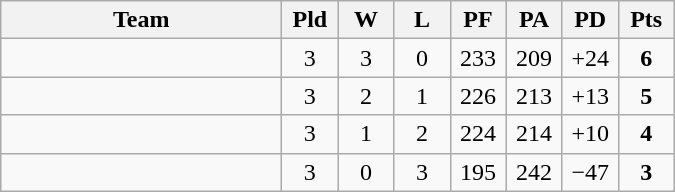<table class="wikitable" style="text-align:center;">
<tr>
<th width=180>Team</th>
<th width=30>Pld</th>
<th width=30>W</th>
<th width=30>L</th>
<th width=30>PF</th>
<th width=30>PA</th>
<th width=30>PD</th>
<th width=30>Pts</th>
</tr>
<tr>
<td align="left"></td>
<td>3</td>
<td>3</td>
<td>0</td>
<td>233</td>
<td>209</td>
<td>+24</td>
<td><strong>6</strong></td>
</tr>
<tr>
<td align="left"></td>
<td>3</td>
<td>2</td>
<td>1</td>
<td>226</td>
<td>213</td>
<td>+13</td>
<td><strong>5</strong></td>
</tr>
<tr>
<td align="left"></td>
<td>3</td>
<td>1</td>
<td>2</td>
<td>224</td>
<td>214</td>
<td>+10</td>
<td><strong>4</strong></td>
</tr>
<tr>
<td align="left"></td>
<td>3</td>
<td>0</td>
<td>3</td>
<td>195</td>
<td>242</td>
<td>−47</td>
<td><strong>3</strong></td>
</tr>
</table>
